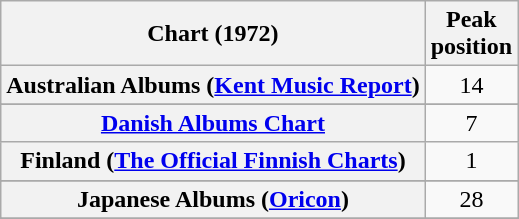<table class="wikitable sortable plainrowheaders">
<tr>
<th>Chart (1972)</th>
<th>Peak<br>position</th>
</tr>
<tr>
<th scope="row">Australian Albums (<a href='#'>Kent Music Report</a>)</th>
<td align="center">14</td>
</tr>
<tr>
</tr>
<tr>
<th scope="row"><a href='#'>Danish Albums Chart</a></th>
<td align="center">7</td>
</tr>
<tr>
<th scope="row">Finland (<a href='#'>The Official Finnish Charts</a>)</th>
<td align="center">1</td>
</tr>
<tr>
</tr>
<tr>
<th scope="row">Japanese Albums (<a href='#'>Oricon</a>)</th>
<td align="center">28</td>
</tr>
<tr>
</tr>
<tr>
</tr>
<tr>
</tr>
</table>
